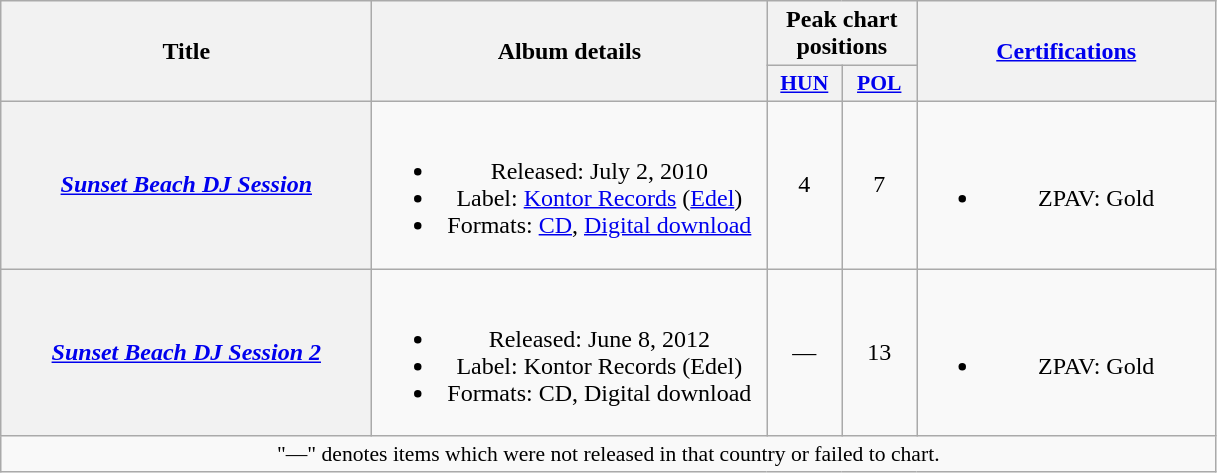<table class="wikitable plainrowheaders" style="text-align:center;">
<tr>
<th scope="col" rowspan="2" style="width:15em;">Title</th>
<th scope="col" rowspan="2" style="width:16em;">Album details</th>
<th scope="col" colspan="2">Peak chart positions</th>
<th scope="col" rowspan="2" style="width:12em;"><a href='#'>Certifications</a></th>
</tr>
<tr>
<th scope="col" style="width:3em;font-size:90%;"><a href='#'>HUN</a><br></th>
<th scope="col" style="width:3em;font-size:90%;"><a href='#'>POL</a><br></th>
</tr>
<tr>
<th scope="row"><em><a href='#'>Sunset Beach DJ Session</a></em></th>
<td><br><ul><li>Released: July 2, 2010</li><li>Label: <a href='#'>Kontor Records</a> (<a href='#'>Edel</a>)</li><li>Formats: <a href='#'>CD</a>, <a href='#'>Digital download</a></li></ul></td>
<td>4</td>
<td>7</td>
<td><br><ul><li>ZPAV: Gold</li></ul></td>
</tr>
<tr>
<th scope="row"><em><a href='#'>Sunset Beach DJ Session 2</a></em></th>
<td><br><ul><li>Released: June 8, 2012</li><li>Label: Kontor Records (Edel)</li><li>Formats: CD, Digital download</li></ul></td>
<td>—</td>
<td>13</td>
<td><br><ul><li>ZPAV: Gold</li></ul></td>
</tr>
<tr>
<td colspan="14" style="text-align:center; font-size:90%;">"—" denotes items which were not released in that country or failed to chart.</td>
</tr>
</table>
